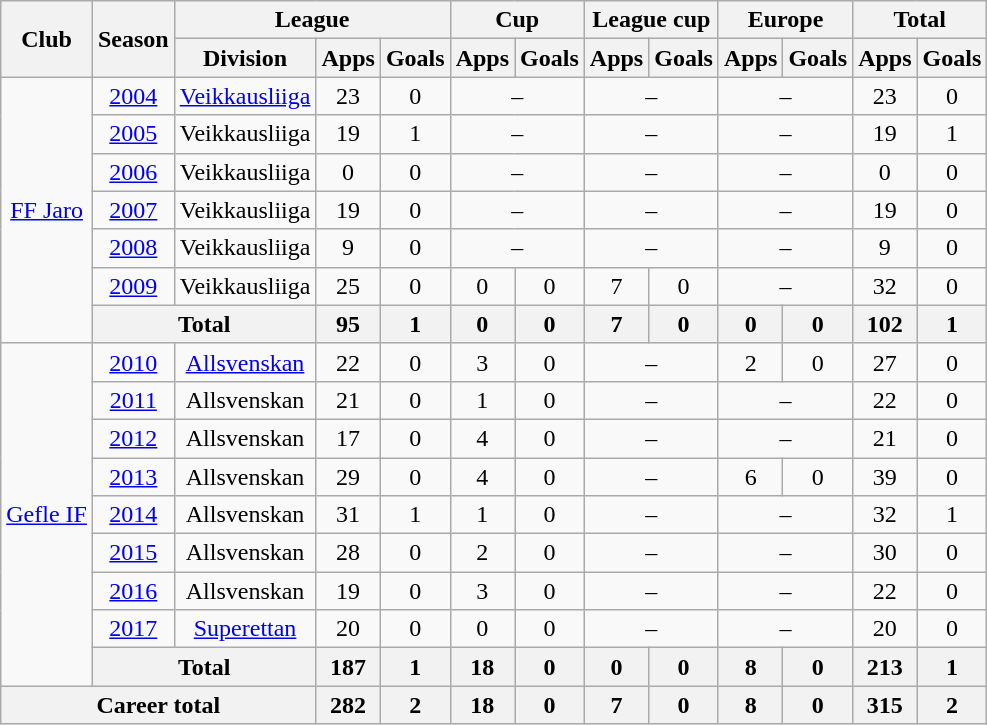<table class="wikitable" style="text-align:center">
<tr>
<th rowspan="2">Club</th>
<th rowspan="2">Season</th>
<th colspan="3">League</th>
<th colspan="2">Cup</th>
<th colspan="2">League cup</th>
<th colspan="2">Europe</th>
<th colspan="2">Total</th>
</tr>
<tr>
<th>Division</th>
<th>Apps</th>
<th>Goals</th>
<th>Apps</th>
<th>Goals</th>
<th>Apps</th>
<th>Goals</th>
<th>Apps</th>
<th>Goals</th>
<th>Apps</th>
<th>Goals</th>
</tr>
<tr>
<td rowspan="7"><a href='#'>FF Jaro</a></td>
<td><a href='#'>2004</a></td>
<td><a href='#'>Veikkausliiga</a></td>
<td>23</td>
<td>0</td>
<td colspan=2>–</td>
<td colspan=2>–</td>
<td colspan=2>–</td>
<td>23</td>
<td>0</td>
</tr>
<tr>
<td><a href='#'>2005</a></td>
<td>Veikkausliiga</td>
<td>19</td>
<td>1</td>
<td colspan=2>–</td>
<td colspan=2>–</td>
<td colspan=2>–</td>
<td>19</td>
<td>1</td>
</tr>
<tr>
<td><a href='#'>2006</a></td>
<td>Veikkausliiga</td>
<td>0</td>
<td>0</td>
<td colspan=2>–</td>
<td colspan=2>–</td>
<td colspan=2>–</td>
<td>0</td>
<td>0</td>
</tr>
<tr>
<td><a href='#'>2007</a></td>
<td>Veikkausliiga</td>
<td>19</td>
<td>0</td>
<td colspan=2>–</td>
<td colspan=2>–</td>
<td colspan=2>–</td>
<td>19</td>
<td>0</td>
</tr>
<tr>
<td><a href='#'>2008</a></td>
<td>Veikkausliiga</td>
<td>9</td>
<td>0</td>
<td colspan=2>–</td>
<td colspan=2>–</td>
<td colspan=2>–</td>
<td>9</td>
<td>0</td>
</tr>
<tr>
<td><a href='#'>2009</a></td>
<td>Veikkausliiga</td>
<td>25</td>
<td>0</td>
<td>0</td>
<td>0</td>
<td>7</td>
<td>0</td>
<td colspan=2>–</td>
<td>32</td>
<td>0</td>
</tr>
<tr>
<th colspan=2>Total</th>
<th>95</th>
<th>1</th>
<th>0</th>
<th>0</th>
<th>7</th>
<th>0</th>
<th>0</th>
<th>0</th>
<th>102</th>
<th>1</th>
</tr>
<tr>
<td rowspan=9><a href='#'>Gefle IF</a></td>
<td><a href='#'>2010</a></td>
<td><a href='#'>Allsvenskan</a></td>
<td>22</td>
<td>0</td>
<td>3</td>
<td>0</td>
<td colspan=2>–</td>
<td>2</td>
<td>0</td>
<td>27</td>
<td>0</td>
</tr>
<tr>
<td><a href='#'>2011</a></td>
<td>Allsvenskan</td>
<td>21</td>
<td>0</td>
<td>1</td>
<td>0</td>
<td colspan=2>–</td>
<td colspan=2>–</td>
<td>22</td>
<td>0</td>
</tr>
<tr>
<td><a href='#'>2012</a></td>
<td>Allsvenskan</td>
<td>17</td>
<td>0</td>
<td>4</td>
<td>0</td>
<td colspan=2>–</td>
<td colspan=2>–</td>
<td>21</td>
<td>0</td>
</tr>
<tr>
<td><a href='#'>2013</a></td>
<td>Allsvenskan</td>
<td>29</td>
<td>0</td>
<td>4</td>
<td>0</td>
<td colspan=2>–</td>
<td>6</td>
<td>0</td>
<td>39</td>
<td>0</td>
</tr>
<tr>
<td><a href='#'>2014</a></td>
<td>Allsvenskan</td>
<td>31</td>
<td>1</td>
<td>1</td>
<td>0</td>
<td colspan=2>–</td>
<td colspan=2>–</td>
<td>32</td>
<td>1</td>
</tr>
<tr>
<td><a href='#'>2015</a></td>
<td>Allsvenskan</td>
<td>28</td>
<td>0</td>
<td>2</td>
<td>0</td>
<td colspan=2>–</td>
<td colspan=2>–</td>
<td>30</td>
<td>0</td>
</tr>
<tr>
<td><a href='#'>2016</a></td>
<td>Allsvenskan</td>
<td>19</td>
<td>0</td>
<td>3</td>
<td>0</td>
<td colspan=2>–</td>
<td colspan=2>–</td>
<td>22</td>
<td>0</td>
</tr>
<tr>
<td><a href='#'>2017</a></td>
<td><a href='#'>Superettan</a></td>
<td>20</td>
<td>0</td>
<td>0</td>
<td>0</td>
<td colspan=2>–</td>
<td colspan=2>–</td>
<td>20</td>
<td>0</td>
</tr>
<tr>
<th colspan=2>Total</th>
<th>187</th>
<th>1</th>
<th>18</th>
<th>0</th>
<th>0</th>
<th>0</th>
<th>8</th>
<th>0</th>
<th>213</th>
<th>1</th>
</tr>
<tr>
<th colspan="3">Career total</th>
<th>282</th>
<th>2</th>
<th>18</th>
<th>0</th>
<th>7</th>
<th>0</th>
<th>8</th>
<th>0</th>
<th>315</th>
<th>2</th>
</tr>
</table>
